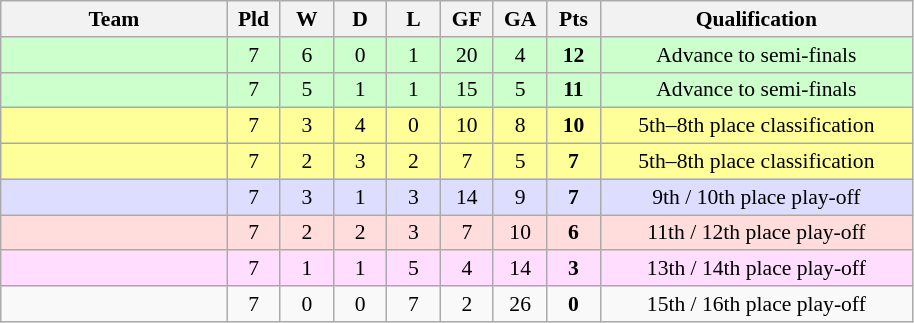<table class="wikitable" style="text-align:center; font-size:90%">
<tr>
<th style="width:10em">Team</th>
<th style="width:2em">Pld</th>
<th style="width:2em">W</th>
<th style="width:2em">D</th>
<th style="width:2em">L</th>
<th style="width:2em">GF</th>
<th style="width:2em">GA</th>
<th style="width:2em">Pts</th>
<th style="width:14em">Qualification</th>
</tr>
<tr style="background:#ccffcc;">
<td align=left></td>
<td>7</td>
<td>6</td>
<td>0</td>
<td>1</td>
<td>20</td>
<td>4</td>
<td><strong>12</strong></td>
<td>Advance to semi-finals</td>
</tr>
<tr style="background:#ccffcc;">
<td align=left></td>
<td>7</td>
<td>5</td>
<td>1</td>
<td>1</td>
<td>15</td>
<td>5</td>
<td><strong>11</strong></td>
<td>Advance to semi-finals</td>
</tr>
<tr style="background:#ffff99;">
<td align=left></td>
<td>7</td>
<td>3</td>
<td>4</td>
<td>0</td>
<td>10</td>
<td>8</td>
<td><strong>10</strong></td>
<td>5th–8th place classification</td>
</tr>
<tr style="background:#ffff99;">
<td align=left></td>
<td>7</td>
<td>2</td>
<td>3</td>
<td>2</td>
<td>7</td>
<td>5</td>
<td><strong>7</strong></td>
<td>5th–8th place classification</td>
</tr>
<tr style="background:#DDDDFF;">
<td align=left></td>
<td>7</td>
<td>3</td>
<td>1</td>
<td>3</td>
<td>14</td>
<td>9</td>
<td><strong>7</strong></td>
<td>9th / 10th place play-off</td>
</tr>
<tr style="background:#FFDDDD;">
<td align=left></td>
<td>7</td>
<td>2</td>
<td>2</td>
<td>3</td>
<td>7</td>
<td>10</td>
<td><strong>6</strong></td>
<td>11th / 12th place play-off</td>
</tr>
<tr style="background:#FFDDFF;">
<td align=left></td>
<td>7</td>
<td>1</td>
<td>1</td>
<td>5</td>
<td>4</td>
<td>14</td>
<td><strong>3</strong></td>
<td>13th / 14th place play-off</td>
</tr>
<tr>
<td align=left></td>
<td>7</td>
<td>0</td>
<td>0</td>
<td>7</td>
<td>2</td>
<td>26</td>
<td><strong>0</strong></td>
<td>15th / 16th place play-off</td>
</tr>
</table>
